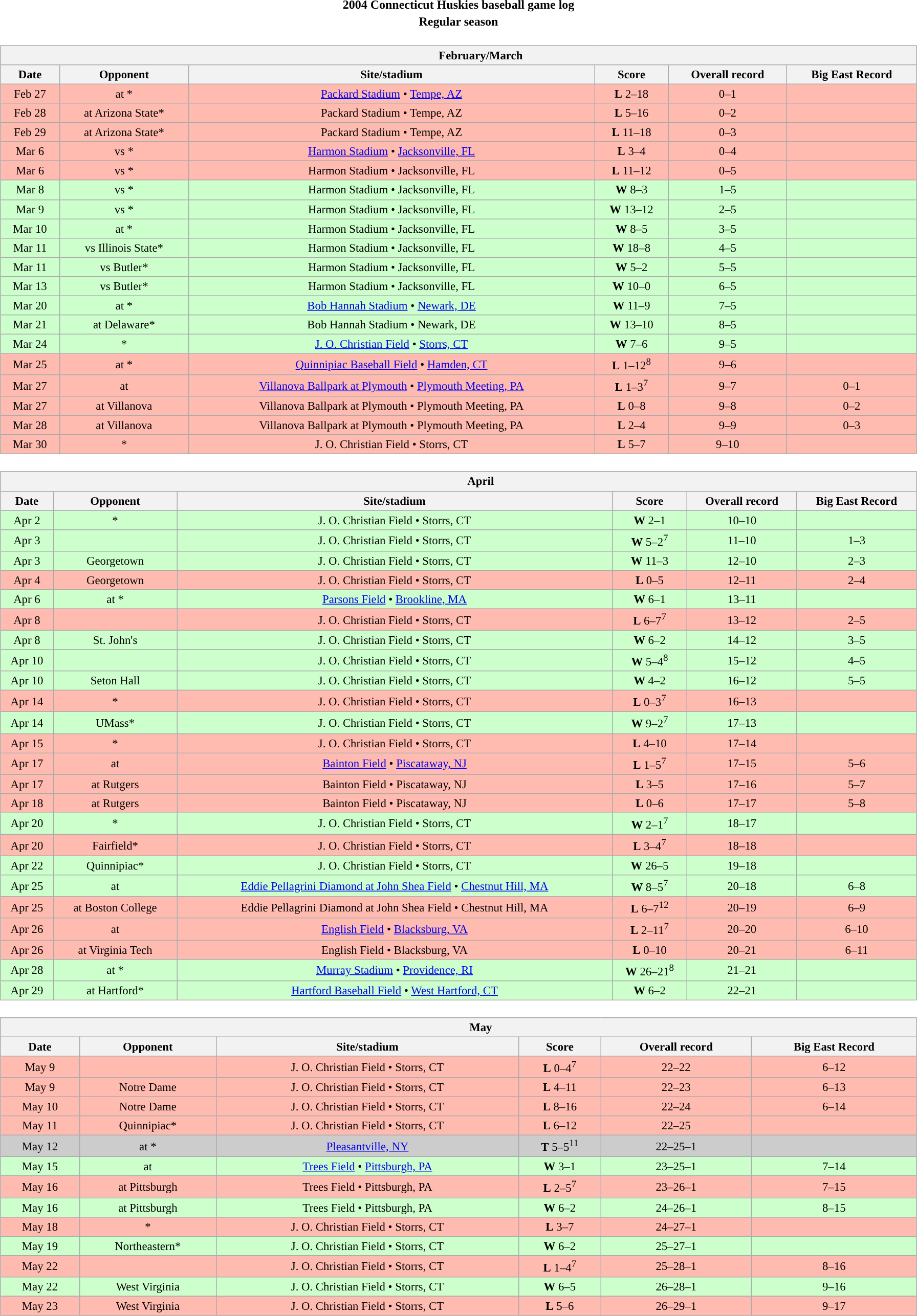<table class="toccolours" width=95% style="clear:both; margin:1.5em auto; text-align:center;">
<tr>
<th colspan=2>2004 Connecticut Huskies baseball game log</th>
</tr>
<tr>
<th colspan=2>Regular season</th>
</tr>
<tr valign="top">
<td><br><table class="wikitable collapsible collapsed" style="margin:auto; width:100%; text-align:center; font-size:95%">
<tr>
<th colspan=12 style="padding-left:4em;">February/March</th>
</tr>
<tr>
<th>Date</th>
<th>Opponent</th>
<th>Site/stadium</th>
<th>Score</th>
<th>Overall record</th>
<th>Big East Record</th>
</tr>
<tr bgcolor=ffbbb>
<td>Feb 27</td>
<td>at *</td>
<td><a href='#'>Packard Stadium</a> • <a href='#'>Tempe, AZ</a></td>
<td><strong>L</strong> 2–18</td>
<td>0–1</td>
<td></td>
</tr>
<tr bgcolor=ffbbb>
<td>Feb 28</td>
<td>at Arizona State*</td>
<td>Packard Stadium • Tempe, AZ</td>
<td><strong>L</strong> 5–16</td>
<td>0–2</td>
<td></td>
</tr>
<tr bgcolor=ffbbb>
<td>Feb 29</td>
<td>at Arizona State*</td>
<td>Packard Stadium • Tempe, AZ</td>
<td><strong>L</strong> 11–18</td>
<td>0–3</td>
<td></td>
</tr>
<tr bgcolor=ffbbb>
<td>Mar 6</td>
<td>vs *</td>
<td><a href='#'>Harmon Stadium</a> • <a href='#'>Jacksonville, FL</a></td>
<td><strong>L</strong> 3–4</td>
<td>0–4</td>
<td></td>
</tr>
<tr bgcolor=ffbbb>
<td>Mar 6</td>
<td>vs *</td>
<td>Harmon Stadium • Jacksonville, FL</td>
<td><strong>L</strong> 11–12</td>
<td>0–5</td>
<td></td>
</tr>
<tr bgcolor=ccffcc>
<td>Mar 8</td>
<td>vs *</td>
<td>Harmon Stadium • Jacksonville, FL</td>
<td><strong>W</strong> 8–3</td>
<td>1–5</td>
<td></td>
</tr>
<tr bgcolor=ccffcc>
<td>Mar 9</td>
<td>vs *</td>
<td>Harmon Stadium • Jacksonville, FL</td>
<td><strong>W</strong> 13–12</td>
<td>2–5</td>
<td></td>
</tr>
<tr bgcolor=ccffcc>
<td>Mar 10</td>
<td>at *</td>
<td>Harmon Stadium • Jacksonville, FL</td>
<td><strong>W</strong> 8–5</td>
<td>3–5</td>
<td></td>
</tr>
<tr bgcolor=ccffcc>
<td>Mar 11</td>
<td>vs Illinois State*</td>
<td>Harmon Stadium • Jacksonville, FL</td>
<td><strong>W</strong> 18–8</td>
<td>4–5</td>
<td></td>
</tr>
<tr bgcolor=ccffcc>
<td>Mar 11</td>
<td>vs Butler*</td>
<td>Harmon Stadium • Jacksonville, FL</td>
<td><strong>W</strong> 5–2</td>
<td>5–5</td>
<td></td>
</tr>
<tr bgcolor=ccffcc>
<td>Mar 13</td>
<td>vs Butler*</td>
<td>Harmon Stadium • Jacksonville, FL</td>
<td><strong>W</strong> 10–0</td>
<td>6–5</td>
<td></td>
</tr>
<tr bgcolor=ccffcc>
<td>Mar 20</td>
<td>at *</td>
<td><a href='#'>Bob Hannah Stadium</a> • <a href='#'>Newark, DE</a></td>
<td><strong>W</strong> 11–9</td>
<td>7–5</td>
<td></td>
</tr>
<tr bgcolor=ccffcc>
<td>Mar 21</td>
<td>at Delaware*</td>
<td>Bob Hannah Stadium • Newark, DE</td>
<td><strong>W</strong> 13–10</td>
<td>8–5</td>
<td></td>
</tr>
<tr bgcolor=ccffcc>
<td>Mar 24</td>
<td>*</td>
<td><a href='#'>J. O. Christian Field</a> • <a href='#'>Storrs, CT</a></td>
<td><strong>W</strong> 7–6</td>
<td>9–5</td>
<td></td>
</tr>
<tr bgcolor=ffbbb>
<td>Mar 25</td>
<td>at *</td>
<td><a href='#'>Quinnipiac Baseball Field</a> • <a href='#'>Hamden, CT</a></td>
<td><strong>L</strong> 1–12<sup>8</sup></td>
<td>9–6</td>
<td></td>
</tr>
<tr bgcolor=ffbbb>
<td>Mar 27</td>
<td>at </td>
<td><a href='#'>Villanova Ballpark at Plymouth</a> • <a href='#'>Plymouth Meeting, PA</a></td>
<td><strong>L</strong> 1–3<sup>7</sup></td>
<td>9–7</td>
<td>0–1</td>
</tr>
<tr bgcolor=ffbbb>
<td>Mar 27</td>
<td>at Villanova</td>
<td>Villanova Ballpark at Plymouth • Plymouth Meeting, PA</td>
<td><strong>L</strong> 0–8</td>
<td>9–8</td>
<td>0–2</td>
</tr>
<tr bgcolor=ffbbb>
<td>Mar 28</td>
<td>at Villanova</td>
<td>Villanova Ballpark at Plymouth • Plymouth Meeting, PA</td>
<td><strong>L</strong> 2–4</td>
<td>9–9</td>
<td>0–3</td>
</tr>
<tr bgcolor=ffbbb>
<td>Mar 30</td>
<td>*</td>
<td>J. O. Christian Field • Storrs, CT</td>
<td><strong>L</strong> 5–7</td>
<td>9–10</td>
<td></td>
</tr>
</table>
</td>
</tr>
<tr>
<td><br><table class="wikitable collapsible collapsed" style="margin:auto; width:100%; text-align:center; font-size:95%">
<tr>
<th colspan=12 style="padding-left:4em;">April</th>
</tr>
<tr>
<th>Date</th>
<th>Opponent</th>
<th>Site/stadium</th>
<th>Score</th>
<th>Overall record</th>
<th>Big East Record</th>
</tr>
<tr bgcolor=ccffcc>
<td>Apr 2</td>
<td>*</td>
<td>J. O. Christian Field • Storrs, CT</td>
<td><strong>W</strong> 2–1</td>
<td>10–10</td>
<td></td>
</tr>
<tr bgcolor=ccffcc>
<td>Apr 3</td>
<td></td>
<td>J. O. Christian Field • Storrs, CT</td>
<td><strong>W</strong> 5–2<sup>7</sup></td>
<td>11–10</td>
<td>1–3</td>
</tr>
<tr bgcolor=ccffcc>
<td>Apr 3</td>
<td>Georgetown</td>
<td>J. O. Christian Field • Storrs, CT</td>
<td><strong>W</strong> 11–3</td>
<td>12–10</td>
<td>2–3</td>
</tr>
<tr bgcolor=ffbbb>
<td>Apr 4</td>
<td>Georgetown</td>
<td>J. O. Christian Field • Storrs, CT</td>
<td><strong>L</strong> 0–5</td>
<td>12–11</td>
<td>2–4</td>
</tr>
<tr bgcolor=ccffcc>
<td>Apr 6</td>
<td>at *</td>
<td><a href='#'>Parsons Field</a> • <a href='#'>Brookline, MA</a></td>
<td><strong>W</strong> 6–1</td>
<td>13–11</td>
<td></td>
</tr>
<tr bgcolor=ffbbb>
<td>Apr 8</td>
<td></td>
<td>J. O. Christian Field • Storrs, CT</td>
<td><strong>L</strong> 6–7<sup>7</sup></td>
<td>13–12</td>
<td>2–5</td>
</tr>
<tr bgcolor=ccffcc>
<td>Apr 8</td>
<td>St. John's</td>
<td>J. O. Christian Field • Storrs, CT</td>
<td><strong>W</strong> 6–2</td>
<td>14–12</td>
<td>3–5</td>
</tr>
<tr bgcolor=ccffcc>
<td>Apr 10</td>
<td></td>
<td>J. O. Christian Field • Storrs, CT</td>
<td><strong>W</strong> 5–4<sup>8</sup></td>
<td>15–12</td>
<td>4–5</td>
</tr>
<tr bgcolor=ccffcc>
<td>Apr 10</td>
<td>Seton Hall</td>
<td>J. O. Christian Field • Storrs, CT</td>
<td><strong>W</strong> 4–2</td>
<td>16–12</td>
<td>5–5</td>
</tr>
<tr bgcolor=ffbbb>
<td>Apr 14</td>
<td>*</td>
<td>J. O. Christian Field • Storrs, CT</td>
<td><strong>L</strong> 0–3<sup>7</sup></td>
<td>16–13</td>
<td></td>
</tr>
<tr bgcolor=ccffcc>
<td>Apr 14</td>
<td>UMass*</td>
<td>J. O. Christian Field • Storrs, CT</td>
<td><strong>W</strong> 9–2<sup>7</sup></td>
<td>17–13</td>
<td></td>
</tr>
<tr bgcolor=ffbbb>
<td>Apr 15</td>
<td>*</td>
<td>J. O. Christian Field • Storrs, CT</td>
<td><strong>L</strong> 4–10</td>
<td>17–14</td>
<td></td>
</tr>
<tr bgcolor=ffbbb>
<td>Apr 17</td>
<td>at </td>
<td><a href='#'>Bainton Field</a> • <a href='#'>Piscataway, NJ</a></td>
<td><strong>L</strong> 1–5<sup>7</sup></td>
<td>17–15</td>
<td>5–6</td>
</tr>
<tr bgcolor=ffbbb>
<td>Apr 17</td>
<td>at Rutgers</td>
<td>Bainton Field • Piscataway, NJ</td>
<td><strong>L</strong> 3–5</td>
<td>17–16</td>
<td>5–7</td>
</tr>
<tr bgcolor=ffbbb>
<td>Apr 18</td>
<td>at Rutgers</td>
<td>Bainton Field • Piscataway, NJ</td>
<td><strong>L</strong> 0–6</td>
<td>17–17</td>
<td>5–8</td>
</tr>
<tr bgcolor=ccffcc>
<td>Apr 20</td>
<td>*</td>
<td>J. O. Christian Field • Storrs, CT</td>
<td><strong>W</strong> 2–1<sup>7</sup></td>
<td>18–17</td>
<td></td>
</tr>
<tr bgcolor=ffbbb>
<td>Apr 20</td>
<td>Fairfield*</td>
<td>J. O. Christian Field • Storrs, CT</td>
<td><strong>L</strong> 3–4<sup>7</sup></td>
<td>18–18</td>
<td></td>
</tr>
<tr bgcolor=ccffcc>
<td>Apr 22</td>
<td>Quinnipiac*</td>
<td>J. O. Christian Field • Storrs, CT</td>
<td><strong>W</strong> 26–5</td>
<td>19–18</td>
<td></td>
</tr>
<tr bgcolor=ccffcc>
<td>Apr 25</td>
<td>at </td>
<td><a href='#'>Eddie Pellagrini Diamond at John Shea Field</a> • <a href='#'>Chestnut Hill, MA</a></td>
<td><strong>W</strong> 8–5<sup>7</sup></td>
<td>20–18</td>
<td>6–8</td>
</tr>
<tr bgcolor=ffbbb>
<td>Apr 25</td>
<td>at Boston College</td>
<td>Eddie Pellagrini Diamond at John Shea Field • Chestnut Hill, MA</td>
<td><strong>L</strong> 6–7<sup>12</sup></td>
<td>20–19</td>
<td>6–9</td>
</tr>
<tr bgcolor=ffbbb>
<td>Apr 26</td>
<td>at </td>
<td><a href='#'>English Field</a> • <a href='#'>Blacksburg, VA</a></td>
<td><strong>L</strong> 2–11<sup>7</sup></td>
<td>20–20</td>
<td>6–10</td>
</tr>
<tr bgcolor=ffbbb>
<td>Apr 26</td>
<td>at Virginia Tech</td>
<td>English Field • Blacksburg, VA</td>
<td><strong>L</strong> 0–10</td>
<td>20–21</td>
<td>6–11</td>
</tr>
<tr bgcolor=ccffcc>
<td>Apr 28</td>
<td>at *</td>
<td><a href='#'>Murray Stadium</a> • <a href='#'>Providence, RI</a></td>
<td><strong>W</strong> 26–21<sup>8</sup></td>
<td>21–21</td>
<td></td>
</tr>
<tr bgcolor=ccffcc>
<td>Apr 29</td>
<td>at Hartford*</td>
<td><a href='#'>Hartford Baseball Field</a> • <a href='#'>West Hartford, CT</a></td>
<td><strong>W</strong> 6–2</td>
<td>22–21</td>
<td></td>
</tr>
</table>
</td>
</tr>
<tr>
<td><br><table class="wikitable collapsible collapsed" style="margin:auto; width:100%; text-align:center; font-size:95%">
<tr>
<th colspan=12 style="padding-left:4em;">May</th>
</tr>
<tr>
<th>Date</th>
<th>Opponent</th>
<th>Site/stadium</th>
<th>Score</th>
<th>Overall record</th>
<th>Big East Record</th>
</tr>
<tr bgcolor=ffbbb>
<td>May 9</td>
<td></td>
<td>J. O. Christian Field • Storrs, CT</td>
<td><strong>L</strong> 0–4<sup>7</sup></td>
<td>22–22</td>
<td>6–12</td>
</tr>
<tr bgcolor=ffbbb>
<td>May 9</td>
<td>Notre Dame</td>
<td>J. O. Christian Field • Storrs, CT</td>
<td><strong>L</strong> 4–11</td>
<td>22–23</td>
<td>6–13</td>
</tr>
<tr bgcolor=ffbbb>
<td>May 10</td>
<td>Notre Dame</td>
<td>J. O. Christian Field • Storrs, CT</td>
<td><strong>L</strong> 8–16</td>
<td>22–24</td>
<td>6–14</td>
</tr>
<tr bgcolor=ffbbb>
<td>May 11</td>
<td>Quinnipiac*</td>
<td>J. O. Christian Field • Storrs, CT</td>
<td><strong>L</strong> 6–12</td>
<td>22–25</td>
<td></td>
</tr>
<tr bgcolor=cccccc>
<td>May 12</td>
<td>at *</td>
<td><a href='#'>Pleasantville, NY</a></td>
<td><strong>T</strong> 5–5<sup>11</sup></td>
<td>22–25–1</td>
<td></td>
</tr>
<tr bgcolor=ccffcc>
<td>May 15</td>
<td>at </td>
<td><a href='#'>Trees Field</a> • <a href='#'>Pittsburgh, PA</a></td>
<td><strong>W</strong> 3–1</td>
<td>23–25–1</td>
<td>7–14</td>
</tr>
<tr bgcolor=ffbbb>
<td>May 16</td>
<td>at Pittsburgh</td>
<td>Trees Field • Pittsburgh, PA</td>
<td><strong>L</strong> 2–5<sup>7</sup></td>
<td>23–26–1</td>
<td>7–15</td>
</tr>
<tr bgcolor=ccffcc>
<td>May 16</td>
<td>at Pittsburgh</td>
<td>Trees Field • Pittsburgh, PA</td>
<td><strong>W</strong> 6–2</td>
<td>24–26–1</td>
<td>8–15</td>
</tr>
<tr bgcolor=ffbbb>
<td>May 18</td>
<td>*</td>
<td>J. O. Christian Field • Storrs, CT</td>
<td><strong>L</strong> 3–7</td>
<td>24–27–1</td>
<td></td>
</tr>
<tr bgcolor=ccffcc>
<td>May 19</td>
<td>Northeastern*</td>
<td>J. O. Christian Field • Storrs, CT</td>
<td><strong>W</strong> 6–2</td>
<td>25–27–1</td>
<td></td>
</tr>
<tr bgcolor=ffbbb>
<td>May 22</td>
<td></td>
<td>J. O. Christian Field • Storrs, CT</td>
<td><strong>L</strong> 1–4<sup>7</sup></td>
<td>25–28–1</td>
<td>8–16</td>
</tr>
<tr bgcolor=ccffcc>
<td>May 22</td>
<td>West Virginia</td>
<td>J. O. Christian Field • Storrs, CT</td>
<td><strong>W</strong> 6–5</td>
<td>26–28–1</td>
<td>9–16</td>
</tr>
<tr bgcolor=ffbbb>
<td>May 23</td>
<td>West Virginia</td>
<td>J. O. Christian Field • Storrs, CT</td>
<td><strong>L</strong> 5–6</td>
<td>26–29–1</td>
<td>9–17</td>
</tr>
</table>
</td>
</tr>
</table>
